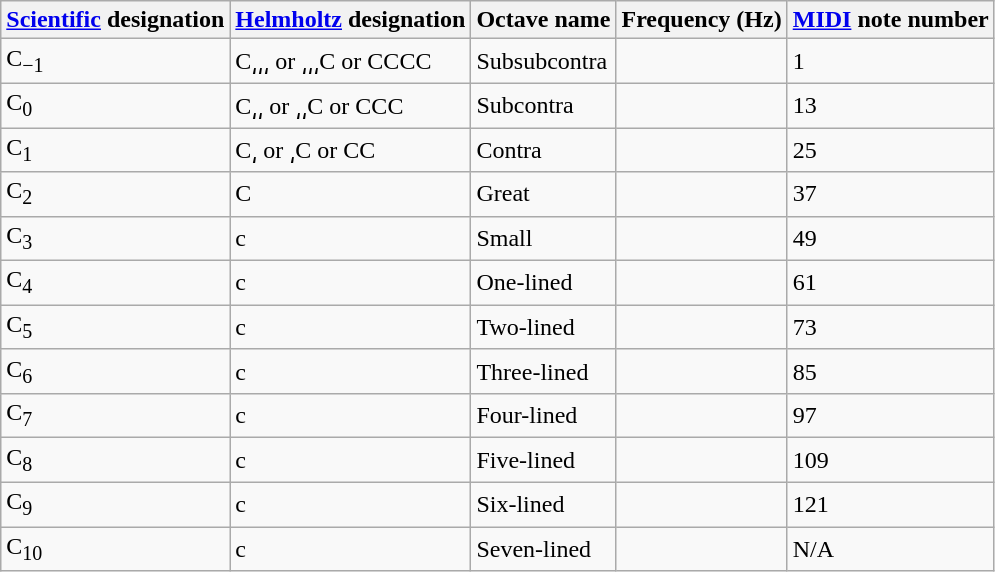<table class="wikitable">
<tr>
<th><a href='#'>Scientific</a> designation</th>
<th><a href='#'>Helmholtz</a> designation</th>
<th>Octave name</th>
<th>Frequency (Hz)</th>
<th><a href='#'>MIDI</a> note  number</th>
</tr>
<tr>
<td>C<sub>−1</sub></td>
<td>C͵͵͵ or ͵͵͵C or CCCC</td>
<td>Subsubcontra</td>
<td align="right"></td>
<td>1</td>
</tr>
<tr>
<td>C<sub>0</sub></td>
<td>C͵͵ or ͵͵C or CCC</td>
<td>Subcontra</td>
<td align="right"></td>
<td>13</td>
</tr>
<tr>
<td>C<sub>1</sub></td>
<td>C͵ or ͵C or CC</td>
<td>Contra</td>
<td align="right"></td>
<td>25</td>
</tr>
<tr>
<td>C<sub>2</sub></td>
<td>C</td>
<td>Great</td>
<td align="right"></td>
<td>37</td>
</tr>
<tr>
<td>C<sub>3</sub></td>
<td>c</td>
<td>Small</td>
<td align="right"></td>
<td>49</td>
</tr>
<tr>
<td>C<sub>4</sub></td>
<td>c</td>
<td>One-lined</td>
<td align="right"></td>
<td>61</td>
</tr>
<tr>
<td>C<sub>5</sub></td>
<td>c</td>
<td>Two-lined</td>
<td align="right"></td>
<td>73</td>
</tr>
<tr>
<td>C<sub>6</sub></td>
<td>c</td>
<td>Three-lined</td>
<td align="right"></td>
<td>85</td>
</tr>
<tr>
<td>C<sub>7</sub></td>
<td>c</td>
<td>Four-lined</td>
<td align="right"></td>
<td>97</td>
</tr>
<tr>
<td>C<sub>8</sub></td>
<td>c</td>
<td>Five-lined</td>
<td align="right"></td>
<td>109</td>
</tr>
<tr>
<td>C<sub>9</sub></td>
<td>c</td>
<td>Six-lined</td>
<td align="right"></td>
<td>121</td>
</tr>
<tr>
<td>C<sub>10</sub></td>
<td>c</td>
<td>Seven-lined</td>
<td align="right"></td>
<td>N/A</td>
</tr>
</table>
